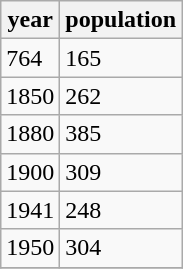<table class="wikitable">
<tr>
<th>year</th>
<th>population</th>
</tr>
<tr>
<td>764</td>
<td>165</td>
</tr>
<tr>
<td>1850</td>
<td>262</td>
</tr>
<tr>
<td>1880</td>
<td>385</td>
</tr>
<tr>
<td>1900</td>
<td>309</td>
</tr>
<tr>
<td>1941</td>
<td>248</td>
</tr>
<tr>
<td>1950</td>
<td>304</td>
</tr>
<tr>
</tr>
</table>
